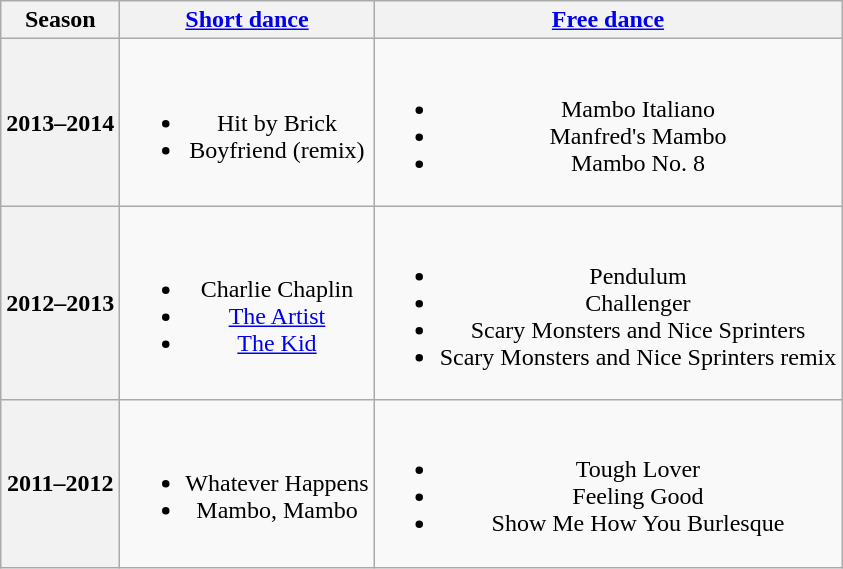<table class="wikitable" style="text-align:center">
<tr>
<th>Season</th>
<th><a href='#'>Short dance</a></th>
<th><a href='#'>Free dance</a></th>
</tr>
<tr>
<th>2013–2014 <br> </th>
<td><br><ul><li> Hit by Brick <br></li><li> Boyfriend (remix) <br></li></ul></td>
<td><br><ul><li>Mambo Italiano <br></li><li>Manfred's Mambo <br></li><li>Mambo No. 8 <br></li></ul></td>
</tr>
<tr>
<th>2012–2013 <br> </th>
<td><br><ul><li> Charlie Chaplin <br></li><li> <a href='#'>The Artist</a> <br></li><li> <a href='#'>The Kid</a> <br></li></ul></td>
<td><br><ul><li>Pendulum</li><li>Challenger <br></li><li>Scary Monsters and Nice Sprinters <br></li><li>Scary Monsters and Nice Sprinters remix</li></ul></td>
</tr>
<tr>
<th>2011–2012 <br> </th>
<td><br><ul><li>Whatever Happens <br></li><li>Mambo, Mambo <br></li></ul></td>
<td><br><ul><li>Tough Lover <br></li><li>Feeling Good <br></li><li>Show Me How You Burlesque <br></li></ul></td>
</tr>
</table>
